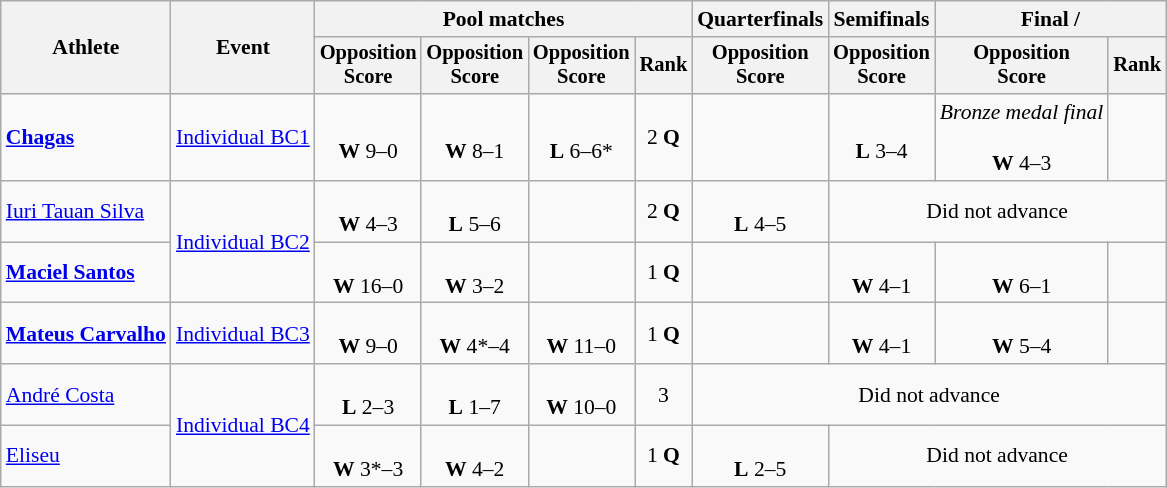<table class=wikitable style="font-size:90%">
<tr>
<th rowspan="2">Athlete</th>
<th rowspan="2">Event</th>
<th colspan="4">Pool matches</th>
<th>Quarterfinals</th>
<th>Semifinals</th>
<th colspan=2>Final / </th>
</tr>
<tr style="font-size:95%">
<th>Opposition<br>Score</th>
<th>Opposition<br>Score</th>
<th>Opposition<br>Score</th>
<th>Rank</th>
<th>Opposition<br>Score</th>
<th>Opposition<br>Score</th>
<th>Opposition<br>Score</th>
<th>Rank</th>
</tr>
<tr align=center>
<td align=left><strong><a href='#'> Chagas</a></strong></td>
<td align=left><a href='#'>Individual BC1</a></td>
<td><br><strong>W</strong> 9–0</td>
<td><br><strong>W</strong> 8–1</td>
<td><br><strong>L</strong> 6–6*</td>
<td>2 <strong>Q</strong></td>
<td></td>
<td><br><strong>L</strong> 3–4</td>
<td><em>Bronze medal final</em><br><br><strong>W</strong> 4–3</td>
<td></td>
</tr>
<tr align=center>
<td align=left><a href='#'>Iuri Tauan Silva</a></td>
<td align=left rowspan=2><a href='#'>Individual BC2</a></td>
<td><br><strong>W</strong> 4–3</td>
<td><br><strong>L</strong> 5–6</td>
<td></td>
<td>2 <strong>Q</strong></td>
<td><br><strong>L</strong> 4–5</td>
<td colspan=3>Did not advance</td>
</tr>
<tr align=center>
<td align=left><strong><a href='#'>Maciel Santos</a></strong></td>
<td><br><strong>W</strong> 16–0</td>
<td><br><strong>W</strong> 3–2</td>
<td></td>
<td>1 <strong>Q</strong></td>
<td></td>
<td><br><strong>W</strong> 4–1</td>
<td><br><strong>W</strong> 6–1</td>
<td></td>
</tr>
<tr align=center>
<td align=left><strong><a href='#'>Mateus Carvalho</a></strong></td>
<td align=left><a href='#'>Individual BC3</a></td>
<td><br><strong>W</strong> 9–0</td>
<td><br><strong>W</strong> 4*–4</td>
<td><br><strong>W</strong> 11–0</td>
<td>1 <strong>Q</strong></td>
<td></td>
<td><br><strong>W</strong> 4–1</td>
<td><br><strong>W</strong> 5–4</td>
<td></td>
</tr>
<tr align=center>
<td align=left><a href='#'>André Costa</a></td>
<td align=left rowspan=2><a href='#'>Individual BC4</a></td>
<td><br><strong>L</strong> 2–3</td>
<td><br><strong>L</strong> 1–7</td>
<td><br><strong>W</strong> 10–0</td>
<td>3</td>
<td colspan=4>Did not advance</td>
</tr>
<tr align=center>
<td align=left><a href='#'>Eliseu </a></td>
<td><br><strong>W</strong> 3*–3</td>
<td><br><strong>W</strong> 4–2</td>
<td></td>
<td>1 <strong>Q</strong></td>
<td><br><strong>L</strong> 2–5</td>
<td colspan=3>Did not advance</td>
</tr>
</table>
